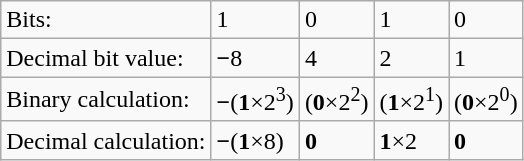<table class="wikitable">
<tr>
<td>Bits:</td>
<td>1</td>
<td>0</td>
<td>1</td>
<td>0</td>
</tr>
<tr>
<td>Decimal bit value:</td>
<td><strong>−</strong>8</td>
<td>4</td>
<td>2</td>
<td>1</td>
</tr>
<tr>
<td>Binary calculation:</td>
<td><strong>−</strong>(<strong>1</strong>×2<sup>3</sup>)</td>
<td>(<strong>0</strong>×2<sup>2</sup>)</td>
<td>(<strong>1</strong>×2<sup>1</sup>)</td>
<td>(<strong>0</strong>×2<sup>0</sup>)</td>
</tr>
<tr>
<td>Decimal calculation:</td>
<td><strong>−</strong>(<strong>1</strong>×8)</td>
<td><strong>0</strong></td>
<td><strong>1</strong>×2</td>
<td><strong>0</strong></td>
</tr>
</table>
